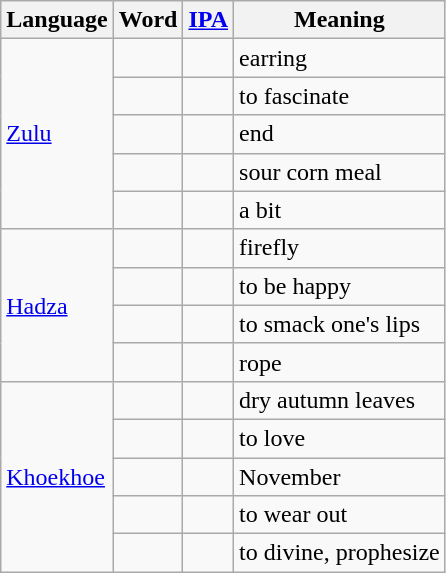<table class="wikitable">
<tr>
<th colspan=2>Language</th>
<th>Word</th>
<th><a href='#'>IPA</a></th>
<th>Meaning</th>
</tr>
<tr>
<td colspan=2 rowspan=5><a href='#'>Zulu</a></td>
<td></td>
<td align=center>  </td>
<td>earring</td>
</tr>
<tr>
<td></td>
<td align=center>  </td>
<td>to fascinate</td>
</tr>
<tr>
<td></td>
<td align=center>  </td>
<td>end</td>
</tr>
<tr>
<td></td>
<td align=center>  </td>
<td>sour corn meal</td>
</tr>
<tr>
<td></td>
<td align=center>  </td>
<td>a bit</td>
</tr>
<tr>
<td colspan=2 rowspan=4><a href='#'>Hadza</a></td>
<td></td>
<td align=center>  </td>
<td>firefly</td>
</tr>
<tr>
<td></td>
<td align=center>  </td>
<td>to be happy</td>
</tr>
<tr>
<td></td>
<td align=center>  </td>
<td>to smack one's lips</td>
</tr>
<tr>
<td></td>
<td align=center>  </td>
<td>rope</td>
</tr>
<tr>
<td colspan=2 rowspan=5><a href='#'>Khoekhoe</a></td>
<td></td>
<td align=center>  </td>
<td>dry autumn leaves</td>
</tr>
<tr>
<td></td>
<td align=center>  </td>
<td>to love</td>
</tr>
<tr>
<td></td>
<td align=center>  </td>
<td>November</td>
</tr>
<tr>
<td></td>
<td align=center>  </td>
<td>to wear out</td>
</tr>
<tr>
<td></td>
<td align=center>  </td>
<td>to divine, prophesize</td>
</tr>
</table>
